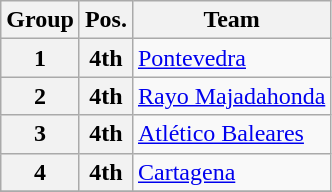<table class="wikitable">
<tr>
<th>Group</th>
<th>Pos.</th>
<th>Team</th>
</tr>
<tr>
<th>1</th>
<th>4th</th>
<td><a href='#'>Pontevedra</a></td>
</tr>
<tr>
<th>2</th>
<th>4th</th>
<td><a href='#'>Rayo Majadahonda</a></td>
</tr>
<tr>
<th>3</th>
<th>4th</th>
<td><a href='#'>Atlético Baleares</a></td>
</tr>
<tr>
<th>4</th>
<th>4th</th>
<td><a href='#'>Cartagena</a></td>
</tr>
<tr>
</tr>
</table>
